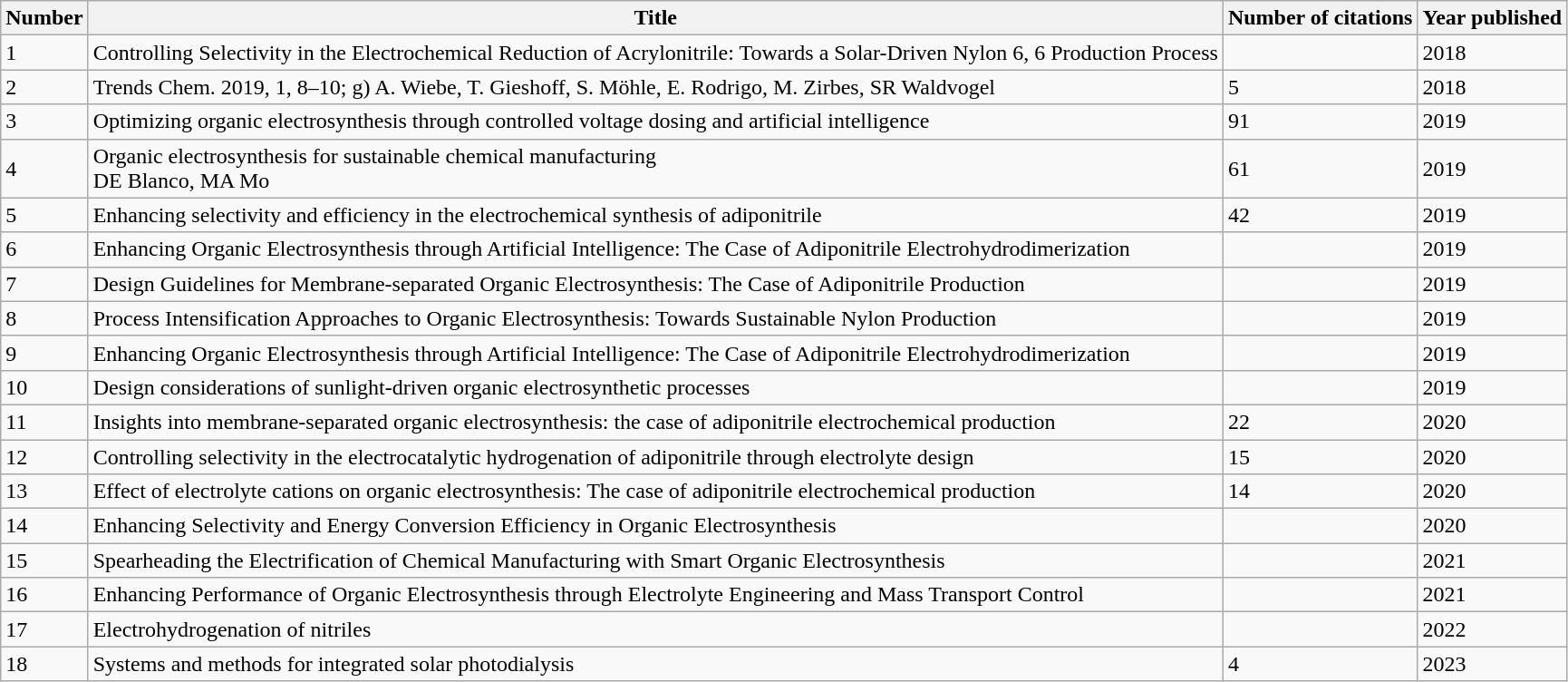<table class="wikitable">
<tr>
<th>Number</th>
<th>Title</th>
<th>Number of citations</th>
<th>Year published</th>
</tr>
<tr>
<td>1</td>
<td>Controlling Selectivity in the Electrochemical Reduction of Acrylonitrile: Towards a Solar-Driven Nylon 6, 6 Production Process</td>
<td></td>
<td>2018</td>
</tr>
<tr>
<td>2</td>
<td>Trends Chem. 2019, 1, 8–10; g) A. Wiebe, T. Gieshoff, S. Möhle, E. Rodrigo, M. Zirbes, SR Waldvogel</td>
<td>5</td>
<td>2018</td>
</tr>
<tr>
<td>3</td>
<td>Optimizing organic electrosynthesis through controlled voltage dosing and artificial intelligence</td>
<td>91</td>
<td>2019</td>
</tr>
<tr>
<td>4</td>
<td>Organic electrosynthesis for sustainable chemical manufacturing<br>DE Blanco, MA Mo</td>
<td>61</td>
<td>2019</td>
</tr>
<tr>
<td>5</td>
<td>Enhancing selectivity and efficiency in the electrochemical synthesis of adiponitrile</td>
<td>42</td>
<td>2019</td>
</tr>
<tr>
<td>6</td>
<td>Enhancing Organic Electrosynthesis through Artificial Intelligence: The Case of Adiponitrile Electrohydrodimerization</td>
<td></td>
<td>2019</td>
</tr>
<tr>
<td>7</td>
<td>Design Guidelines for Membrane-separated Organic Electrosynthesis: The Case of Adiponitrile Production</td>
<td></td>
<td>2019</td>
</tr>
<tr>
<td>8</td>
<td>Process Intensification Approaches to Organic Electrosynthesis: Towards Sustainable Nylon Production</td>
<td></td>
<td>2019</td>
</tr>
<tr>
<td>9</td>
<td>Enhancing Organic Electrosynthesis through Artificial Intelligence: The Case of Adiponitrile Electrohydrodimerization</td>
<td></td>
<td>2019</td>
</tr>
<tr>
<td>10</td>
<td>Design considerations of sunlight-driven organic electrosynthetic processes</td>
<td></td>
<td>2019</td>
</tr>
<tr>
<td>11</td>
<td>Insights into membrane-separated organic electrosynthesis: the case of adiponitrile electrochemical production</td>
<td>22</td>
<td>2020</td>
</tr>
<tr>
<td>12</td>
<td>Controlling selectivity in the electrocatalytic hydrogenation of adiponitrile through electrolyte design</td>
<td>15</td>
<td>2020</td>
</tr>
<tr>
<td>13</td>
<td>Effect of electrolyte cations on organic electrosynthesis: The case of adiponitrile electrochemical production</td>
<td>14</td>
<td>2020</td>
</tr>
<tr>
<td>14</td>
<td>Enhancing Selectivity and Energy Conversion Efficiency in Organic Electrosynthesis</td>
<td></td>
<td>2020</td>
</tr>
<tr>
<td>15</td>
<td>Spearheading the Electrification of Chemical Manufacturing with Smart Organic Electrosynthesis</td>
<td></td>
<td>2021</td>
</tr>
<tr>
<td>16</td>
<td>Enhancing Performance of Organic Electrosynthesis through Electrolyte Engineering and Mass Transport Control</td>
<td></td>
<td>2021</td>
</tr>
<tr>
<td>17</td>
<td>Electrohydrogenation of nitriles</td>
<td></td>
<td>2022</td>
</tr>
<tr>
<td>18</td>
<td>Systems and methods for integrated solar photodialysis</td>
<td>4</td>
<td>2023</td>
</tr>
</table>
